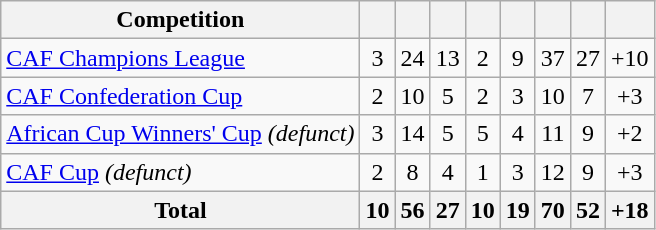<table class="wikitable" style="text-align:center">
<tr>
<th>Competition</th>
<th></th>
<th></th>
<th></th>
<th></th>
<th></th>
<th></th>
<th></th>
<th></th>
</tr>
<tr>
<td align=left><a href='#'>CAF Champions League</a></td>
<td>3</td>
<td>24</td>
<td>13</td>
<td>2</td>
<td>9</td>
<td>37</td>
<td>27</td>
<td>+10</td>
</tr>
<tr>
<td align=left><a href='#'>CAF Confederation Cup</a></td>
<td>2</td>
<td>10</td>
<td>5</td>
<td>2</td>
<td>3</td>
<td>10</td>
<td>7</td>
<td>+3</td>
</tr>
<tr>
<td align=left><a href='#'>African Cup Winners' Cup</a> <em>(defunct)</em></td>
<td>3</td>
<td>14</td>
<td>5</td>
<td>5</td>
<td>4</td>
<td>11</td>
<td>9</td>
<td>+2</td>
</tr>
<tr>
<td align=left><a href='#'>CAF Cup</a> <em>(defunct)</em></td>
<td>2</td>
<td>8</td>
<td>4</td>
<td>1</td>
<td>3</td>
<td>12</td>
<td>9</td>
<td>+3</td>
</tr>
<tr>
<th>Total</th>
<th>10</th>
<th>56</th>
<th>27</th>
<th>10</th>
<th>19</th>
<th>70</th>
<th>52</th>
<th>+18</th>
</tr>
</table>
